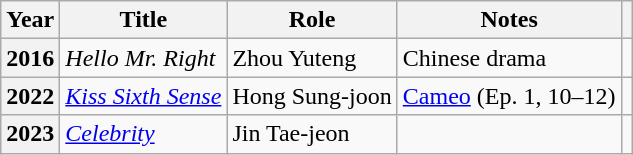<table class="wikitable plainrowheaders sortable">
<tr>
<th scope="col">Year</th>
<th scope="col">Title</th>
<th scope="col">Role</th>
<th scope="col" class="unsortable">Notes</th>
<th scope="col" class="unsortable"></th>
</tr>
<tr>
<th scope="row">2016</th>
<td><em>Hello Mr. Right</em></td>
<td>Zhou Yuteng</td>
<td>Chinese drama</td>
<td></td>
</tr>
<tr>
<th scope="row">2022</th>
<td><em><a href='#'>Kiss Sixth Sense</a></em></td>
<td>Hong Sung-joon</td>
<td><a href='#'>Cameo</a> (Ep. 1, 10–12)</td>
<td></td>
</tr>
<tr>
<th scope="row">2023</th>
<td><em><a href='#'>Celebrity</a></em></td>
<td>Jin Tae-jeon</td>
<td></td>
<td style="text-align:center"></td>
</tr>
</table>
